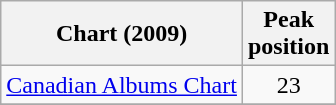<table class="wikitable sortable">
<tr>
<th align="left">Chart (2009)</th>
<th align="center">Peak<br>position</th>
</tr>
<tr>
<td align="left"><a href='#'>Canadian Albums Chart</a></td>
<td align="center">23</td>
</tr>
<tr>
</tr>
</table>
